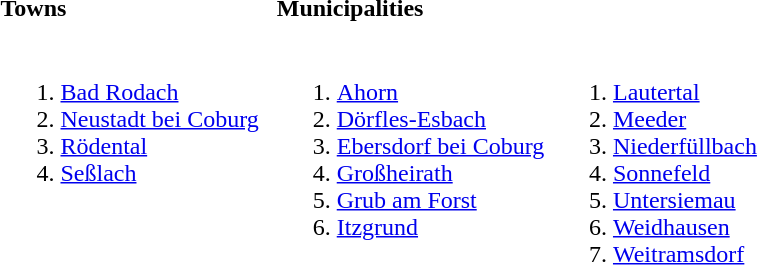<table>
<tr>
<th align=left width=33%>Towns</th>
<th align=left width=33%>Municipalities</th>
<th align=left width=33%></th>
</tr>
<tr valign=top>
<td><br><ol><li><a href='#'>Bad Rodach</a></li><li><a href='#'>Neustadt bei Coburg</a></li><li><a href='#'>Rödental</a></li><li><a href='#'>Seßlach</a></li></ol></td>
<td><br><ol><li><a href='#'>Ahorn</a></li><li><a href='#'>Dörfles-Esbach</a></li><li><a href='#'>Ebersdorf bei Coburg</a></li><li><a href='#'>Großheirath</a></li><li><a href='#'>Grub am Forst</a></li><li><a href='#'>Itzgrund</a></li></ol></td>
<td><br><ol>
<li> <a href='#'>Lautertal</a>
<li> <a href='#'>Meeder</a>
<li> <a href='#'>Niederfüllbach</a>
<li> <a href='#'>Sonnefeld</a>
<li> <a href='#'>Untersiemau</a>
<li> <a href='#'>Weidhausen</a>
<li> <a href='#'>Weitramsdorf</a><br></ol></td>
</tr>
</table>
